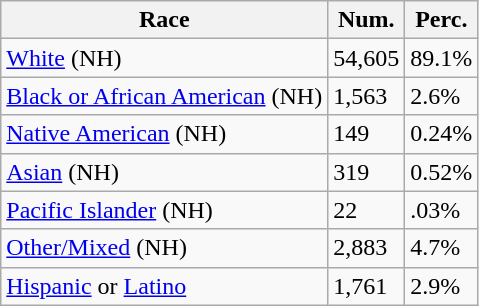<table class="wikitable">
<tr>
<th>Race</th>
<th>Num.</th>
<th>Perc.</th>
</tr>
<tr>
<td><a href='#'>White</a> (NH)</td>
<td>54,605</td>
<td>89.1%</td>
</tr>
<tr>
<td><a href='#'>Black or African American</a> (NH)</td>
<td>1,563</td>
<td>2.6%</td>
</tr>
<tr>
<td><a href='#'>Native American</a> (NH)</td>
<td>149</td>
<td>0.24%</td>
</tr>
<tr>
<td><a href='#'>Asian</a> (NH)</td>
<td>319</td>
<td>0.52%</td>
</tr>
<tr>
<td><a href='#'>Pacific Islander</a> (NH)</td>
<td>22</td>
<td>.03%</td>
</tr>
<tr>
<td><a href='#'>Other/Mixed</a> (NH)</td>
<td>2,883</td>
<td>4.7%</td>
</tr>
<tr>
<td><a href='#'>Hispanic</a> or <a href='#'>Latino</a></td>
<td>1,761</td>
<td>2.9%</td>
</tr>
</table>
